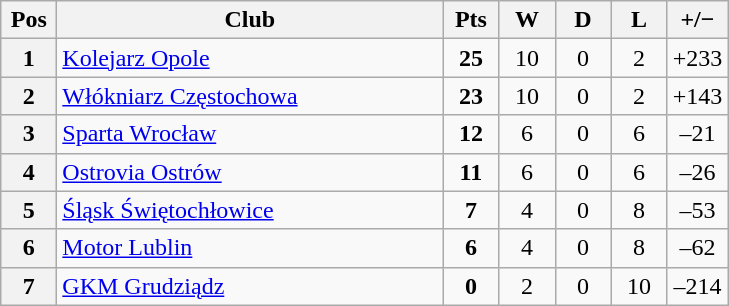<table class="wikitable">
<tr>
<th width=30>Pos</th>
<th width=250>Club</th>
<th width=30>Pts</th>
<th width=30>W</th>
<th width=30>D</th>
<th width=30>L</th>
<th width=30>+/−</th>
</tr>
<tr align=center>
<th>1</th>
<td align=left><a href='#'>Kolejarz Opole</a></td>
<td><strong>25</strong></td>
<td>10</td>
<td>0</td>
<td>2</td>
<td>+233</td>
</tr>
<tr align=center>
<th>2</th>
<td align=left><a href='#'>Włókniarz Częstochowa</a></td>
<td><strong>23</strong></td>
<td>10</td>
<td>0</td>
<td>2</td>
<td>+143</td>
</tr>
<tr align=center>
<th>3</th>
<td align=left><a href='#'>Sparta Wrocław</a></td>
<td><strong>12</strong></td>
<td>6</td>
<td>0</td>
<td>6</td>
<td>–21</td>
</tr>
<tr align=center>
<th>4</th>
<td align=left><a href='#'>Ostrovia Ostrów</a></td>
<td><strong>11</strong></td>
<td>6</td>
<td>0</td>
<td>6</td>
<td>–26</td>
</tr>
<tr align=center>
<th>5</th>
<td align=left><a href='#'>Śląsk Świętochłowice</a></td>
<td><strong>7</strong></td>
<td>4</td>
<td>0</td>
<td>8</td>
<td>–53</td>
</tr>
<tr align=center>
<th>6</th>
<td align=left><a href='#'>Motor Lublin</a></td>
<td><strong>6</strong></td>
<td>4</td>
<td>0</td>
<td>8</td>
<td>–62</td>
</tr>
<tr align=center>
<th>7</th>
<td align=left><a href='#'>GKM Grudziądz</a></td>
<td><strong>0</strong></td>
<td>2</td>
<td>0</td>
<td>10</td>
<td>–214</td>
</tr>
</table>
